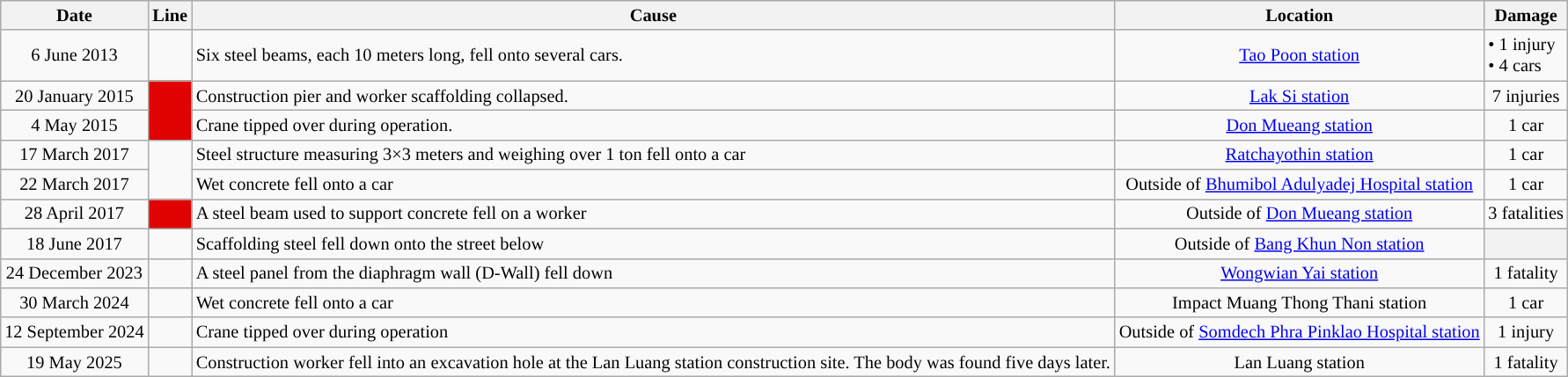<table class="wikitable" style="margin:auto;font-align:center;text-align:center;font-size:85%;">
<tr>
<th>Date</th>
<th>Line</th>
<th>Cause</th>
<th>Location</th>
<th>Damage</th>
</tr>
<tr>
<td>6 June 2013</td>
<td style="background:#"><strong><a href='#'></a></strong></td>
<td align="left">Six steel beams, each 10 meters long, fell onto several cars.</td>
<td><a href='#'>Tao Poon station</a></td>
<td align="left">• 1 injury<br>• 4 cars</td>
</tr>
<tr>
<td>20 January 2015</td>
<td rowspan="2" style="background:#E20101"><strong><a href='#'></a></strong></td>
<td align="left">Construction pier and worker scaffolding collapsed.</td>
<td><a href='#'>Lak Si station</a></td>
<td>7 injuries</td>
</tr>
<tr>
<td>4 May 2015</td>
<td align="left">Crane tipped over during operation.</td>
<td><a href='#'>Don Mueang station</a></td>
<td>1 car</td>
</tr>
<tr>
<td>17 March 2017</td>
<td rowspan="2" style="background:#"><strong><a href='#'></a></strong></td>
<td align="left">Steel structure measuring 3×3 meters and weighing over 1 ton fell onto a car</td>
<td><a href='#'>Ratchayothin station</a></td>
<td>1 car</td>
</tr>
<tr>
<td>22 March 2017</td>
<td align="left">Wet concrete fell onto a car</td>
<td>Outside of <a href='#'>Bhumibol Adulyadej Hospital station</a></td>
<td>1 car</td>
</tr>
<tr>
<td>28 April 2017</td>
<td style="background:#E20101"><strong><a href='#'></a></strong></td>
<td align="left">A steel beam used to support concrete fell on a worker</td>
<td>Outside of <a href='#'>Don Mueang station</a></td>
<td>3 fatalities</td>
</tr>
<tr>
<td>18 June 2017</td>
<td style="background:#"><strong><a href='#'></a></strong></td>
<td align="left">Scaffolding steel fell down onto the street below</td>
<td>Outside of <a href='#'>Bang Khun Non station</a></td>
<th></th>
</tr>
<tr>
<td>24 December 2023</td>
<td style="background:#"><strong><a href='#'></a></strong></td>
<td align="left">A steel panel from the diaphragm wall (D-Wall) fell down</td>
<td><a href='#'>Wongwian Yai station</a></td>
<td>1 fatality</td>
</tr>
<tr>
<td>30 March 2024</td>
<td style="background:#"><strong><a href='#'></a></strong></td>
<td align="left">Wet concrete fell onto a car</td>
<td>Impact Muang Thong Thani station</td>
<td>1 car</td>
</tr>
<tr>
<td>12 September 2024</td>
<td style="background:#"><strong><a href='#'></a></strong></td>
<td align="left">Crane tipped over during operation</td>
<td>Outside of <a href='#'>Somdech Phra Pinklao Hospital station</a></td>
<td>1 injury</td>
</tr>
<tr>
<td>19 May 2025</td>
<td style="background:#"><strong><a href='#'></a></strong></td>
<td align="left">Construction worker fell into an excavation hole at the Lan Luang station construction site. The body was found five days later.</td>
<td>Lan Luang station</td>
<td>1 fatality</td>
</tr>
</table>
